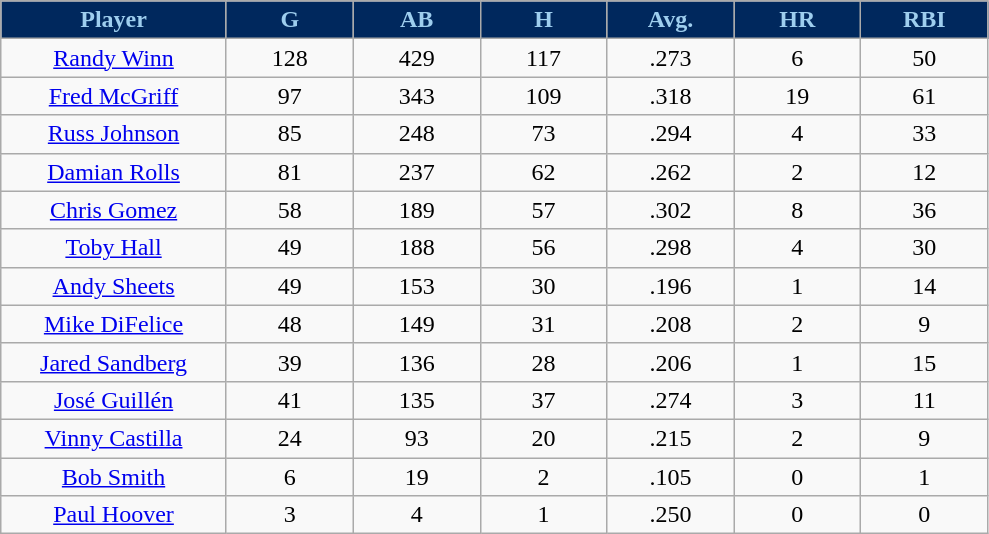<table class="wikitable sortable">
<tr>
<th style="background:#00285D;color:#9ECEEE;" width="16%">Player</th>
<th style="background:#00285D;color:#9ECEEE;" width="9%">G</th>
<th style="background:#00285D;color:#9ECEEE;" width="9%">AB</th>
<th style="background:#00285D;color:#9ECEEE;" width="9%">H</th>
<th style="background:#00285D;color:#9ECEEE;" width="9%">Avg.</th>
<th style="background:#00285D;color:#9ECEEE;" width="9%">HR</th>
<th style="background:#00285D;color:#9ECEEE;" width="9%">RBI</th>
</tr>
<tr align=center>
<td><a href='#'>Randy Winn</a></td>
<td>128</td>
<td>429</td>
<td>117</td>
<td>.273</td>
<td>6</td>
<td>50</td>
</tr>
<tr align=center>
<td><a href='#'>Fred McGriff</a></td>
<td>97</td>
<td>343</td>
<td>109</td>
<td>.318</td>
<td>19</td>
<td>61</td>
</tr>
<tr align=center>
<td><a href='#'>Russ Johnson</a></td>
<td>85</td>
<td>248</td>
<td>73</td>
<td>.294</td>
<td>4</td>
<td>33</td>
</tr>
<tr align=center>
<td><a href='#'>Damian Rolls</a></td>
<td>81</td>
<td>237</td>
<td>62</td>
<td>.262</td>
<td>2</td>
<td>12</td>
</tr>
<tr align=center>
<td><a href='#'>Chris Gomez</a></td>
<td>58</td>
<td>189</td>
<td>57</td>
<td>.302</td>
<td>8</td>
<td>36</td>
</tr>
<tr align=center>
<td><a href='#'>Toby Hall</a></td>
<td>49</td>
<td>188</td>
<td>56</td>
<td>.298</td>
<td>4</td>
<td>30</td>
</tr>
<tr align=center>
<td><a href='#'>Andy Sheets</a></td>
<td>49</td>
<td>153</td>
<td>30</td>
<td>.196</td>
<td>1</td>
<td>14</td>
</tr>
<tr align=center>
<td><a href='#'>Mike DiFelice</a></td>
<td>48</td>
<td>149</td>
<td>31</td>
<td>.208</td>
<td>2</td>
<td>9</td>
</tr>
<tr align=center>
<td><a href='#'>Jared Sandberg</a></td>
<td>39</td>
<td>136</td>
<td>28</td>
<td>.206</td>
<td>1</td>
<td>15</td>
</tr>
<tr align=center>
<td><a href='#'>José Guillén</a></td>
<td>41</td>
<td>135</td>
<td>37</td>
<td>.274</td>
<td>3</td>
<td>11</td>
</tr>
<tr align=center>
<td><a href='#'>Vinny Castilla</a></td>
<td>24</td>
<td>93</td>
<td>20</td>
<td>.215</td>
<td>2</td>
<td>9</td>
</tr>
<tr align=center>
<td><a href='#'>Bob Smith</a></td>
<td>6</td>
<td>19</td>
<td>2</td>
<td>.105</td>
<td>0</td>
<td>1</td>
</tr>
<tr align=center>
<td><a href='#'>Paul Hoover</a></td>
<td>3</td>
<td>4</td>
<td>1</td>
<td>.250</td>
<td>0</td>
<td>0</td>
</tr>
</table>
